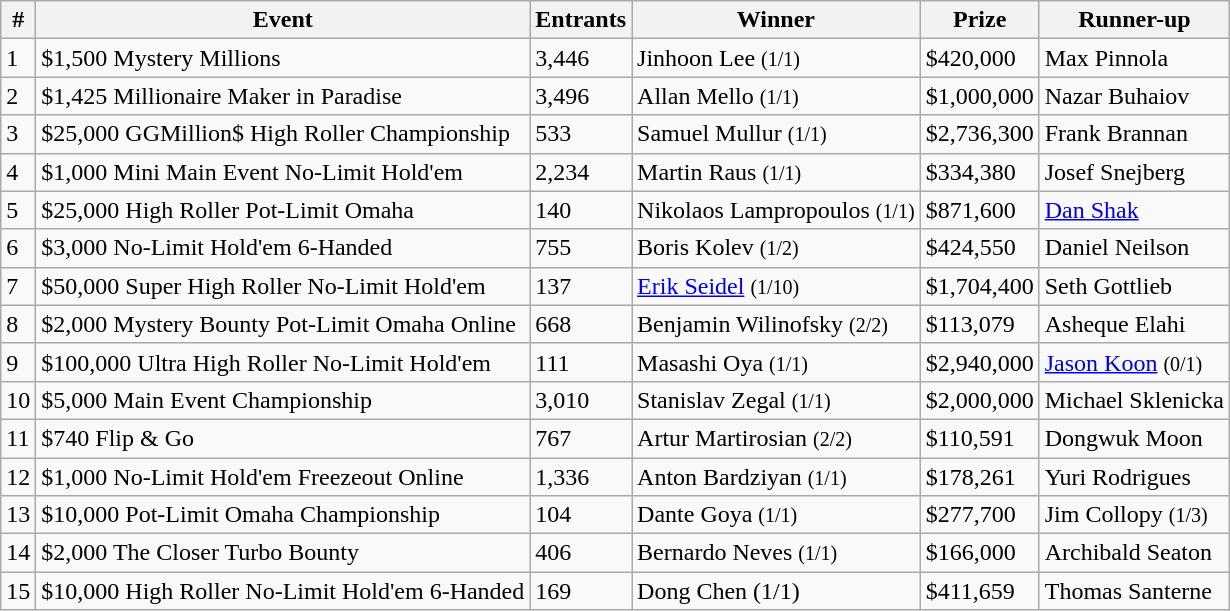<table class="wikitable sortable">
<tr>
<th bgcolor="#FFEBAD">#</th>
<th bgcolor="#FFEBAD">Event</th>
<th bgcolor="#FFEBAD">Entrants</th>
<th bgcolor="#FFEBAD">Winner</th>
<th bgcolor="#FFEBAD">Prize</th>
<th bgcolor="#FFEBAD">Runner-up</th>
</tr>
<tr>
<td>1</td>
<td>$1,500 Mystery Millions</td>
<td>3,446</td>
<td> Jinhoon Lee <small>(1/1)</small></td>
<td>$420,000</td>
<td> Max Pinnola</td>
</tr>
<tr>
<td>2</td>
<td>$1,425 Millionaire Maker in Paradise</td>
<td>3,496</td>
<td> Allan Mello <small>(1/1)</small></td>
<td>$1,000,000</td>
<td> Nazar Buhaiov</td>
</tr>
<tr>
<td>3</td>
<td>$25,000 GGMillion$ High Roller Championship</td>
<td>533</td>
<td> Samuel Mullur <small>(1/1)</small></td>
<td>$2,736,300</td>
<td> Frank Brannan</td>
</tr>
<tr>
<td>4</td>
<td>$1,000 Mini Main Event No-Limit Hold'em</td>
<td>2,234</td>
<td> Martin Raus <small>(1/1)</small></td>
<td>$334,380</td>
<td> Josef Snejberg</td>
</tr>
<tr>
<td>5</td>
<td>$25,000 High Roller Pot-Limit Omaha</td>
<td>140</td>
<td> Nikolaos Lampropoulos <small>(1/1)</small></td>
<td>$871,600</td>
<td> <a href='#'>Dan Shak</a></td>
</tr>
<tr>
<td>6</td>
<td>$3,000 No-Limit Hold'em 6-Handed</td>
<td>755</td>
<td> Boris Kolev <small>(1/2)</small></td>
<td>$424,550</td>
<td> Daniel Neilson</td>
</tr>
<tr>
<td>7</td>
<td>$50,000 Super High Roller No-Limit Hold'em</td>
<td>137</td>
<td> <a href='#'>Erik Seidel</a> <small>(1/10)</small></td>
<td>$1,704,400</td>
<td> Seth Gottlieb</td>
</tr>
<tr>
<td>8</td>
<td>$2,000 Mystery Bounty Pot-Limit Omaha Online</td>
<td>668</td>
<td> Benjamin Wilinofsky <small>(2/2)</small></td>
<td>$113,079</td>
<td> Asheque Elahi</td>
</tr>
<tr>
<td>9</td>
<td>$100,000 Ultra High Roller No-Limit Hold'em</td>
<td>111</td>
<td> Masashi Oya <small>(1/1)</small></td>
<td>$2,940,000</td>
<td> <a href='#'>Jason Koon</a> <small>(0/1)</small></td>
</tr>
<tr>
<td>10</td>
<td>$5,000 Main Event Championship</td>
<td>3,010</td>
<td> Stanislav Zegal <small>(1/1)</small></td>
<td>$2,000,000</td>
<td> Michael Sklenicka</td>
</tr>
<tr>
<td>11</td>
<td>$740 Flip & Go</td>
<td>767</td>
<td> Artur Martirosian <small>(2/2)</small></td>
<td>$110,591</td>
<td> Dongwuk Moon</td>
</tr>
<tr>
<td>12</td>
<td>$1,000 No-Limit Hold'em Freezeout Online</td>
<td>1,336</td>
<td> Anton Bardziyan <small>(1/1)</small></td>
<td>$178,261</td>
<td> Yuri Rodrigues</td>
</tr>
<tr>
<td>13</td>
<td>$10,000 Pot-Limit Omaha Championship</td>
<td>104</td>
<td> Dante Goya <small>(1/1)</small></td>
<td>$277,700</td>
<td> Jim Collopy <small>(1/3)</small></td>
</tr>
<tr>
<td>14</td>
<td>$2,000 The Closer Turbo Bounty</td>
<td>406</td>
<td> Bernardo Neves <small>(1/1)</small></td>
<td>$166,000</td>
<td> Archibald Seaton</td>
</tr>
<tr>
<td>15</td>
<td>$10,000 High Roller No-Limit Hold'em 6-Handed</td>
<td>169</td>
<td> Dong Chen (1/1)</td>
<td>$411,659</td>
<td> Thomas Santerne</td>
</tr>
</table>
